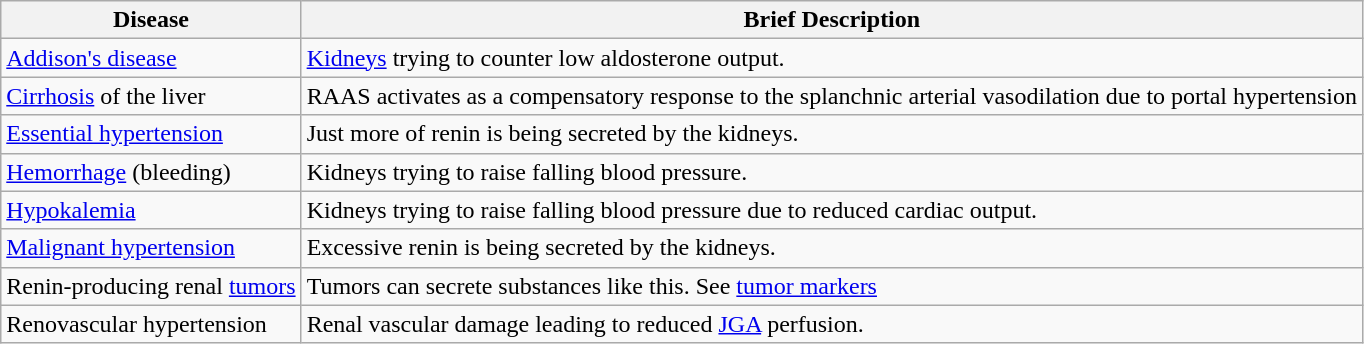<table class="wikitable">
<tr>
<th>Disease</th>
<th>Brief Description</th>
</tr>
<tr>
<td><a href='#'>Addison's disease</a></td>
<td><a href='#'>Kidneys</a> trying to counter low aldosterone output.</td>
</tr>
<tr>
<td><a href='#'>Cirrhosis</a> of the liver</td>
<td>RAAS activates as a compensatory response to the splanchnic arterial vasodilation due to portal hypertension</td>
</tr>
<tr>
<td><a href='#'>Essential hypertension</a></td>
<td>Just more of renin is being secreted by the kidneys.</td>
</tr>
<tr>
<td><a href='#'>Hemorrhage</a> (bleeding)</td>
<td>Kidneys trying to raise falling blood pressure.</td>
</tr>
<tr>
<td><a href='#'>Hypokalemia</a></td>
<td>Kidneys trying to raise falling blood pressure due to reduced cardiac output.</td>
</tr>
<tr>
<td><a href='#'>Malignant hypertension</a></td>
<td>Excessive renin is being secreted by the kidneys.</td>
</tr>
<tr>
<td>Renin-producing renal <a href='#'>tumors</a></td>
<td>Tumors can secrete substances like this. See <a href='#'>tumor markers</a></td>
</tr>
<tr>
<td>Renovascular hypertension</td>
<td>Renal vascular damage leading to reduced <a href='#'>JGA</a> perfusion.</td>
</tr>
</table>
